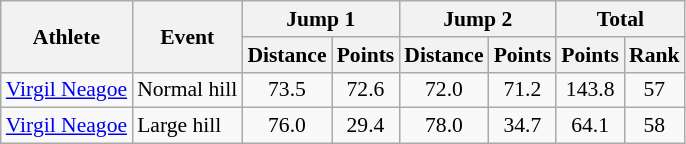<table class="wikitable" style="font-size:90%">
<tr>
<th rowspan="2">Athlete</th>
<th rowspan="2">Event</th>
<th colspan="2">Jump 1</th>
<th colspan="2">Jump 2</th>
<th colspan="2">Total</th>
</tr>
<tr>
<th>Distance</th>
<th>Points</th>
<th>Distance</th>
<th>Points</th>
<th>Points</th>
<th>Rank</th>
</tr>
<tr>
<td><a href='#'>Virgil Neagoe</a></td>
<td>Normal hill</td>
<td align="center">73.5</td>
<td align="center">72.6</td>
<td align="center">72.0</td>
<td align="center">71.2</td>
<td align="center">143.8</td>
<td align="center">57</td>
</tr>
<tr>
<td><a href='#'>Virgil Neagoe</a></td>
<td>Large hill</td>
<td align="center">76.0</td>
<td align="center">29.4</td>
<td align="center">78.0</td>
<td align="center">34.7</td>
<td align="center">64.1</td>
<td align="center">58</td>
</tr>
</table>
